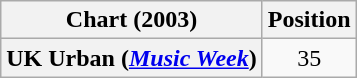<table class="wikitable plainrowheaders" style="text-align:center">
<tr>
<th>Chart (2003)</th>
<th>Position</th>
</tr>
<tr>
<th scope="row">UK Urban (<em><a href='#'>Music Week</a></em>)</th>
<td>35</td>
</tr>
</table>
